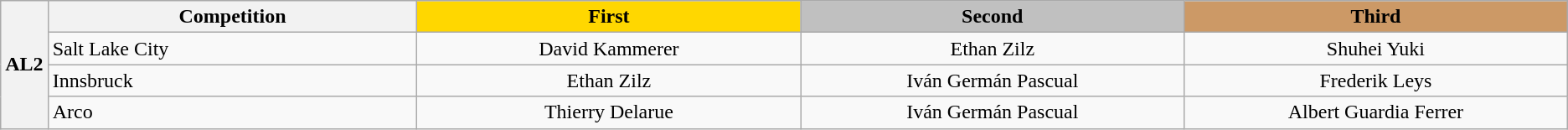<table class="wikitable" style="text-align:center;">
<tr>
<th rowspan="4" width="1%">AL2</th>
<th width="24%">Competition</th>
<th width="25%" style="background: gold">First</th>
<th width="25%" style="background: silver">Second</th>
<th width="25%" style="background: #cc9966">Third</th>
</tr>
<tr>
<td style="text-align:left"> Salt Lake City</td>
<td> David Kammerer</td>
<td> Ethan Zilz</td>
<td> Shuhei Yuki</td>
</tr>
<tr>
<td style="text-align:left"> Innsbruck</td>
<td> Ethan Zilz</td>
<td> Iván Germán Pascual</td>
<td> Frederik Leys</td>
</tr>
<tr>
<td style="text-align:left"> Arco</td>
<td> Thierry Delarue</td>
<td> Iván Germán Pascual</td>
<td> Albert Guardia Ferrer</td>
</tr>
</table>
